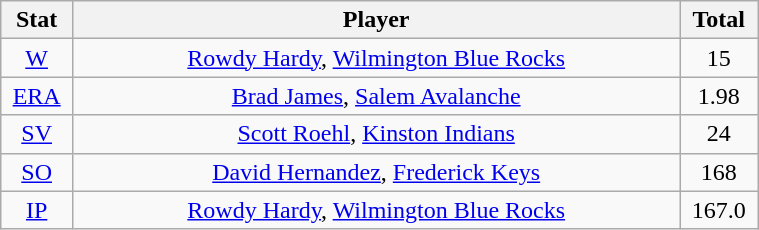<table class="wikitable" width="40%" style="text-align:center;">
<tr>
<th width="5%">Stat</th>
<th width="60%">Player</th>
<th width="5%">Total</th>
</tr>
<tr>
<td><a href='#'>W</a></td>
<td><a href='#'>Rowdy Hardy</a>, <a href='#'>Wilmington Blue Rocks</a></td>
<td>15</td>
</tr>
<tr>
<td><a href='#'>ERA</a></td>
<td><a href='#'>Brad James</a>, <a href='#'>Salem Avalanche</a></td>
<td>1.98</td>
</tr>
<tr>
<td><a href='#'>SV</a></td>
<td><a href='#'>Scott Roehl</a>, <a href='#'>Kinston Indians</a></td>
<td>24</td>
</tr>
<tr>
<td><a href='#'>SO</a></td>
<td><a href='#'>David Hernandez</a>, <a href='#'>Frederick Keys</a></td>
<td>168</td>
</tr>
<tr>
<td><a href='#'>IP</a></td>
<td><a href='#'>Rowdy Hardy</a>, <a href='#'>Wilmington Blue Rocks</a></td>
<td>167.0</td>
</tr>
</table>
